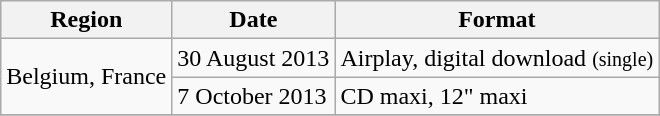<table class="wikitable">
<tr>
<th>Region</th>
<th>Date</th>
<th>Format</th>
</tr>
<tr>
<td rowspan="2">Belgium, France</td>
<td>30 August 2013</td>
<td>Airplay, digital download <small>(single)</small></td>
</tr>
<tr>
<td>7 October 2013</td>
<td>CD maxi, 12" maxi</td>
</tr>
<tr>
</tr>
</table>
